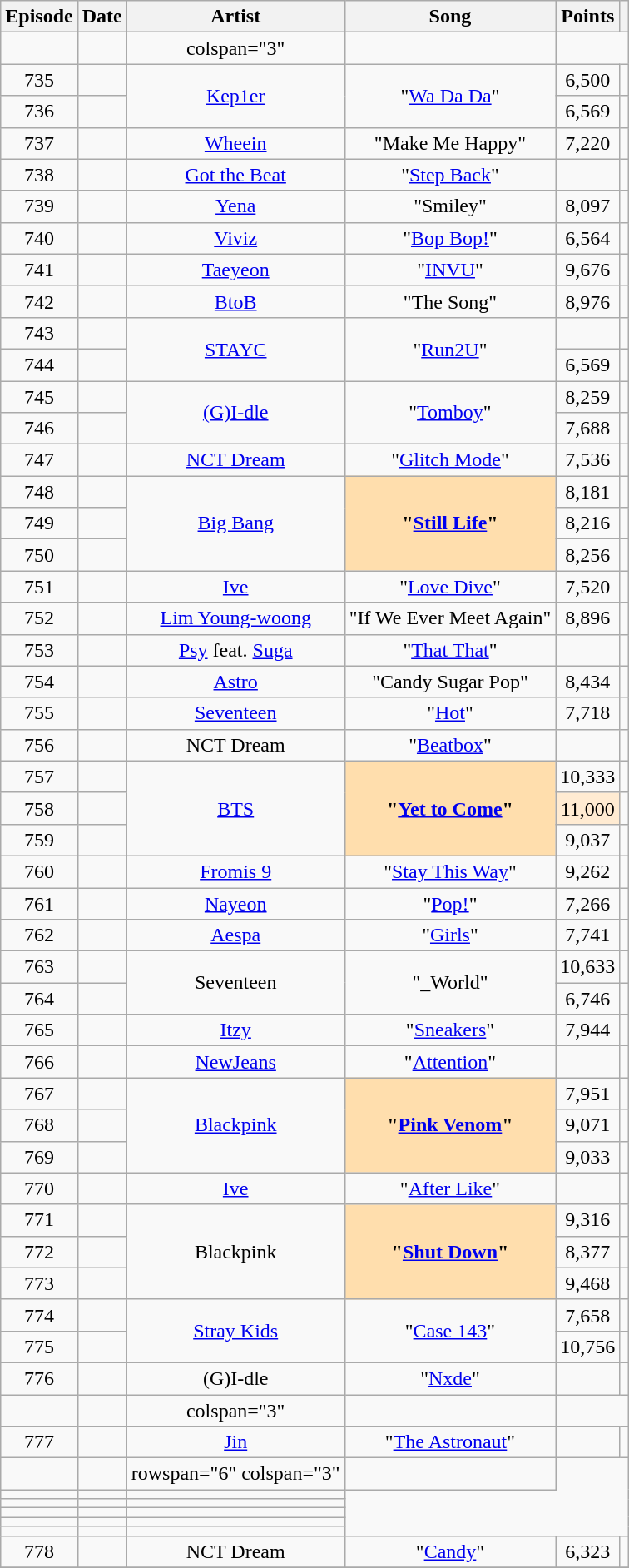<table class="wikitable sortable" style=text-align:center>
<tr>
<th>Episode</th>
<th>Date</th>
<th>Artist</th>
<th>Song</th>
<th>Points</th>
<th class="unsortable"></th>
</tr>
<tr>
<td></td>
<td></td>
<td>colspan="3" </td>
<td></td>
</tr>
<tr>
<td>735</td>
<td></td>
<td rowspan="2"><a href='#'>Kep1er</a></td>
<td rowspan="2">"<a href='#'>Wa Da Da</a>"</td>
<td>6,500</td>
<td></td>
</tr>
<tr>
<td>736</td>
<td></td>
<td>6,569</td>
<td></td>
</tr>
<tr>
<td>737</td>
<td></td>
<td><a href='#'>Wheein</a></td>
<td>"Make Me Happy"</td>
<td>7,220</td>
<td></td>
</tr>
<tr>
<td>738</td>
<td></td>
<td><a href='#'>Got the Beat</a></td>
<td>"<a href='#'>Step Back</a>"</td>
<td></td>
<td></td>
</tr>
<tr>
<td>739</td>
<td></td>
<td><a href='#'>Yena</a></td>
<td>"Smiley"</td>
<td>8,097</td>
<td></td>
</tr>
<tr>
<td>740</td>
<td></td>
<td><a href='#'>Viviz</a></td>
<td>"<a href='#'>Bop Bop!</a>"</td>
<td>6,564</td>
<td></td>
</tr>
<tr>
<td>741</td>
<td></td>
<td><a href='#'>Taeyeon</a></td>
<td>"<a href='#'>INVU</a>"</td>
<td>9,676</td>
<td></td>
</tr>
<tr>
<td>742</td>
<td></td>
<td><a href='#'>BtoB</a></td>
<td>"The Song"</td>
<td>8,976</td>
<td></td>
</tr>
<tr>
<td>743</td>
<td></td>
<td rowspan="2"><a href='#'>STAYC</a></td>
<td rowspan="2">"<a href='#'>Run2U</a>"</td>
<td></td>
<td></td>
</tr>
<tr>
<td>744</td>
<td></td>
<td>6,569</td>
<td></td>
</tr>
<tr>
<td>745</td>
<td></td>
<td rowspan="2"><a href='#'>(G)I-dle</a></td>
<td rowspan="2">"<a href='#'>Tomboy</a>"</td>
<td>8,259</td>
<td></td>
</tr>
<tr>
<td>746</td>
<td></td>
<td>7,688</td>
<td></td>
</tr>
<tr>
<td>747</td>
<td></td>
<td><a href='#'>NCT Dream</a></td>
<td>"<a href='#'>Glitch Mode</a>"</td>
<td>7,536</td>
<td></td>
</tr>
<tr>
<td>748</td>
<td></td>
<td rowspan="3"><a href='#'>Big Bang</a></td>
<td style="font-weight: bold; background: navajowhite;" rowspan="3">"<a href='#'>Still Life</a>"</td>
<td>8,181</td>
<td></td>
</tr>
<tr>
<td>749</td>
<td></td>
<td>8,216</td>
<td></td>
</tr>
<tr>
<td>750</td>
<td></td>
<td>8,256</td>
<td></td>
</tr>
<tr>
<td>751</td>
<td></td>
<td><a href='#'>Ive</a></td>
<td>"<a href='#'>Love Dive</a>"</td>
<td>7,520</td>
<td></td>
</tr>
<tr>
<td>752</td>
<td></td>
<td><a href='#'>Lim Young-woong</a></td>
<td>"If We Ever Meet Again"</td>
<td>8,896</td>
<td></td>
</tr>
<tr>
<td>753</td>
<td></td>
<td><a href='#'>Psy</a> feat. <a href='#'>Suga</a></td>
<td>"<a href='#'>That That</a>"</td>
<td></td>
<td></td>
</tr>
<tr>
<td>754</td>
<td></td>
<td><a href='#'>Astro</a></td>
<td>"Candy Sugar Pop"</td>
<td>8,434</td>
<td></td>
</tr>
<tr>
<td>755</td>
<td></td>
<td><a href='#'>Seventeen</a></td>
<td>"<a href='#'>Hot</a>"</td>
<td>7,718</td>
<td></td>
</tr>
<tr>
<td>756</td>
<td></td>
<td>NCT Dream</td>
<td>"<a href='#'>Beatbox</a>"</td>
<td></td>
<td></td>
</tr>
<tr>
<td>757</td>
<td></td>
<td rowspan="3"><a href='#'>BTS</a></td>
<td style="font-weight: bold; background: navajowhite;" rowspan="3">"<a href='#'>Yet to Come</a>"</td>
<td>10,333</td>
<td></td>
</tr>
<tr>
<td>758</td>
<td></td>
<td style="background: #ffebd2;">11,000</td>
<td></td>
</tr>
<tr>
<td>759</td>
<td></td>
<td>9,037</td>
<td></td>
</tr>
<tr>
<td>760</td>
<td></td>
<td><a href='#'>Fromis 9</a></td>
<td>"<a href='#'>Stay This Way</a>"</td>
<td>9,262</td>
<td></td>
</tr>
<tr>
<td>761</td>
<td></td>
<td><a href='#'>Nayeon</a></td>
<td>"<a href='#'>Pop!</a>"</td>
<td>7,266</td>
<td></td>
</tr>
<tr>
<td>762</td>
<td></td>
<td><a href='#'>Aespa</a></td>
<td>"<a href='#'>Girls</a>"</td>
<td>7,741</td>
<td></td>
</tr>
<tr>
<td>763</td>
<td></td>
<td rowspan="2">Seventeen</td>
<td rowspan="2">"_World"</td>
<td>10,633</td>
<td></td>
</tr>
<tr>
<td>764</td>
<td></td>
<td>6,746</td>
<td></td>
</tr>
<tr>
<td>765</td>
<td></td>
<td><a href='#'>Itzy</a></td>
<td>"<a href='#'>Sneakers</a>"</td>
<td>7,944</td>
<td></td>
</tr>
<tr>
<td>766</td>
<td></td>
<td><a href='#'>NewJeans</a></td>
<td>"<a href='#'>Attention</a>"</td>
<td></td>
<td></td>
</tr>
<tr>
<td>767</td>
<td></td>
<td rowspan="3"><a href='#'>Blackpink</a></td>
<td style="font-weight: bold; background: navajowhite;" rowspan="3">"<a href='#'>Pink Venom</a>"</td>
<td>7,951</td>
<td></td>
</tr>
<tr>
<td>768</td>
<td></td>
<td>9,071</td>
<td></td>
</tr>
<tr>
<td>769</td>
<td></td>
<td>9,033</td>
<td></td>
</tr>
<tr>
<td>770</td>
<td></td>
<td><a href='#'>Ive</a></td>
<td>"<a href='#'>After Like</a>"</td>
<td></td>
<td></td>
</tr>
<tr>
<td>771</td>
<td></td>
<td rowspan="3">Blackpink</td>
<td style="font-weight: bold; background: navajowhite;" rowspan="3">"<a href='#'>Shut Down</a>"</td>
<td>9,316</td>
<td></td>
</tr>
<tr>
<td>772</td>
<td></td>
<td>8,377</td>
<td></td>
</tr>
<tr>
<td>773</td>
<td></td>
<td>9,468</td>
<td></td>
</tr>
<tr>
<td>774</td>
<td></td>
<td rowspan="2"><a href='#'>Stray Kids</a></td>
<td rowspan="2">"<a href='#'>Case 143</a>"</td>
<td>7,658</td>
<td></td>
</tr>
<tr>
<td>775</td>
<td></td>
<td>10,756</td>
<td></td>
</tr>
<tr>
<td>776</td>
<td></td>
<td>(G)I-dle</td>
<td>"<a href='#'>Nxde</a>"</td>
<td></td>
<td></td>
</tr>
<tr>
<td></td>
<td></td>
<td>colspan="3" </td>
<td></td>
</tr>
<tr>
<td>777</td>
<td></td>
<td><a href='#'>Jin</a></td>
<td>"<a href='#'>The Astronaut</a>"</td>
<td></td>
<td></td>
</tr>
<tr>
<td></td>
<td></td>
<td>rowspan="6" colspan="3" </td>
<td></td>
</tr>
<tr>
<td></td>
<td></td>
<td></td>
</tr>
<tr>
<td></td>
<td></td>
<td></td>
</tr>
<tr>
<td></td>
<td></td>
<td></td>
</tr>
<tr>
<td></td>
<td></td>
<td></td>
</tr>
<tr>
<td></td>
<td></td>
<td></td>
</tr>
<tr>
<td>778</td>
<td></td>
<td>NCT Dream</td>
<td>"<a href='#'>Candy</a>"</td>
<td>6,323</td>
<td></td>
</tr>
<tr>
</tr>
</table>
